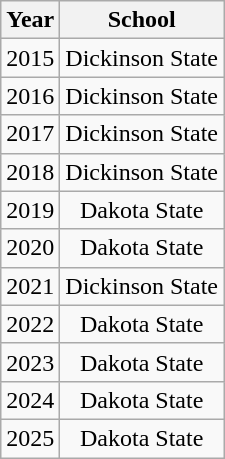<table class="wikitable" style="text-align:center">
<tr>
<th>Year</th>
<th>School</th>
</tr>
<tr>
<td>2015</td>
<td>Dickinson State</td>
</tr>
<tr>
<td>2016</td>
<td>Dickinson State</td>
</tr>
<tr>
<td>2017</td>
<td>Dickinson State</td>
</tr>
<tr>
<td>2018</td>
<td>Dickinson State</td>
</tr>
<tr>
<td>2019</td>
<td>Dakota State</td>
</tr>
<tr>
<td>2020</td>
<td>Dakota State</td>
</tr>
<tr>
<td>2021</td>
<td>Dickinson State</td>
</tr>
<tr>
<td>2022</td>
<td>Dakota State</td>
</tr>
<tr>
<td>2023</td>
<td>Dakota State</td>
</tr>
<tr>
<td>2024</td>
<td>Dakota State</td>
</tr>
<tr>
<td>2025</td>
<td>Dakota State</td>
</tr>
</table>
